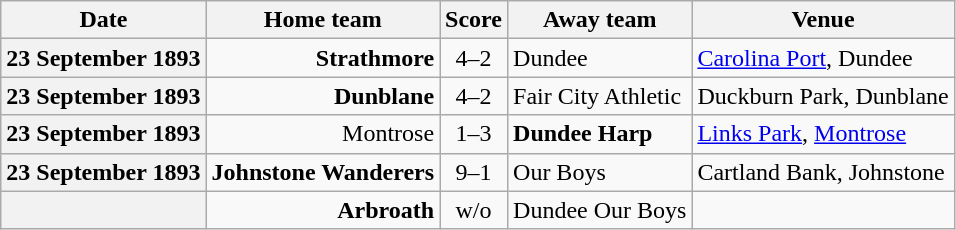<table class="wikitable football-result-list" style="max-width: 80em; text-align: center">
<tr>
<th scope="col">Date</th>
<th scope="col">Home team</th>
<th scope="col">Score</th>
<th scope="col">Away team</th>
<th scope="col">Venue</th>
</tr>
<tr>
<th scope="row">23 September 1893</th>
<td align=right><strong>Strathmore</strong></td>
<td>4–2</td>
<td align=left>Dundee</td>
<td align=left><a href='#'>Carolina Port</a>, Dundee</td>
</tr>
<tr>
<th scope="row">23 September 1893</th>
<td align=right><strong>Dunblane</strong></td>
<td>4–2</td>
<td align=left>Fair City Athletic</td>
<td align=left>Duckburn Park, Dunblane</td>
</tr>
<tr>
<th scope="row">23 September 1893</th>
<td align=right>Montrose</td>
<td>1–3</td>
<td align=left><strong>Dundee Harp</strong></td>
<td align=left><a href='#'>Links Park</a>, <a href='#'>Montrose</a></td>
</tr>
<tr>
<th scope="row">23 September 1893</th>
<td align=right><strong>Johnstone Wanderers</strong></td>
<td>9–1</td>
<td align=left>Our Boys</td>
<td align=left>Cartland Bank, Johnstone</td>
</tr>
<tr>
<th scope="row"></th>
<td align=right><strong>Arbroath</strong></td>
<td>w/o</td>
<td align=left>Dundee Our Boys</td>
<td></td>
</tr>
</table>
